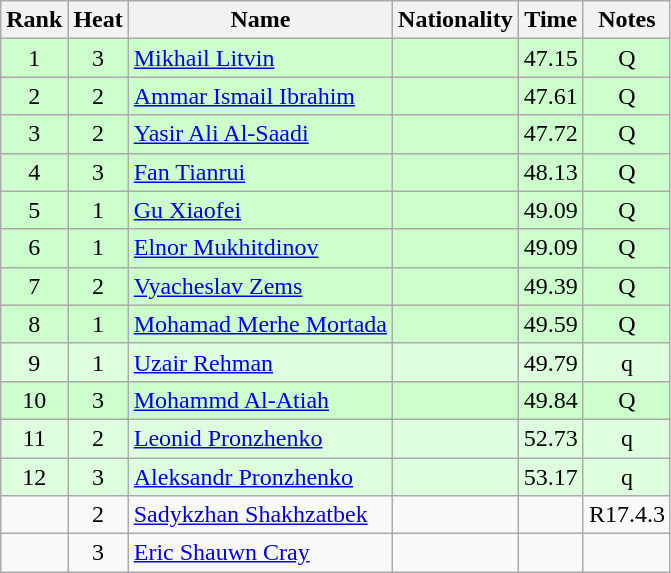<table class="wikitable sortable" style="text-align:center">
<tr>
<th>Rank</th>
<th>Heat</th>
<th>Name</th>
<th>Nationality</th>
<th>Time</th>
<th>Notes</th>
</tr>
<tr bgcolor=ccffcc>
<td>1</td>
<td>3</td>
<td align=left><a href='#'>Mikhail Litvin</a></td>
<td align=left></td>
<td>47.15</td>
<td>Q</td>
</tr>
<tr bgcolor=ccffcc>
<td>2</td>
<td>2</td>
<td align=left><a href='#'>Ammar Ismail Ibrahim</a></td>
<td align=left></td>
<td>47.61</td>
<td>Q</td>
</tr>
<tr bgcolor=ccffcc>
<td>3</td>
<td>2</td>
<td align=left><a href='#'>Yasir Ali Al-Saadi</a></td>
<td align=left></td>
<td>47.72</td>
<td>Q</td>
</tr>
<tr bgcolor=ccffcc>
<td>4</td>
<td>3</td>
<td align=left><a href='#'>Fan Tianrui</a></td>
<td align=left></td>
<td>48.13</td>
<td>Q</td>
</tr>
<tr bgcolor=ccffcc>
<td>5</td>
<td>1</td>
<td align=left><a href='#'>Gu Xiaofei</a></td>
<td align=left></td>
<td>49.09</td>
<td>Q</td>
</tr>
<tr bgcolor=ccffcc>
<td>6</td>
<td>1</td>
<td align=left><a href='#'>Elnor Mukhitdinov</a></td>
<td align=left></td>
<td>49.09</td>
<td>Q</td>
</tr>
<tr bgcolor=ccffcc>
<td>7</td>
<td>2</td>
<td align=left><a href='#'>Vyacheslav Zems</a></td>
<td align=left></td>
<td>49.39</td>
<td>Q</td>
</tr>
<tr bgcolor=ccffcc>
<td>8</td>
<td>1</td>
<td align=left><a href='#'>Mohamad Merhe Mortada</a></td>
<td align=left></td>
<td>49.59</td>
<td>Q</td>
</tr>
<tr bgcolor=ddffdd>
<td>9</td>
<td>1</td>
<td align=left><a href='#'>Uzair Rehman</a></td>
<td align=left></td>
<td>49.79</td>
<td>q</td>
</tr>
<tr bgcolor=ccffcc>
<td>10</td>
<td>3</td>
<td align=left><a href='#'>Mohammd Al-Atiah</a></td>
<td align=left></td>
<td>49.84</td>
<td>Q</td>
</tr>
<tr bgcolor=ddffdd>
<td>11</td>
<td>2</td>
<td align=left><a href='#'>Leonid Pronzhenko</a></td>
<td align=left></td>
<td>52.73</td>
<td>q</td>
</tr>
<tr bgcolor=ddffdd>
<td>12</td>
<td>3</td>
<td align=left><a href='#'>Aleksandr Pronzhenko</a></td>
<td align=left></td>
<td>53.17</td>
<td>q</td>
</tr>
<tr>
<td></td>
<td>2</td>
<td align=left><a href='#'>Sadykzhan Shakhzatbek</a></td>
<td align=left></td>
<td></td>
<td>R17.4.3</td>
</tr>
<tr>
<td></td>
<td>3</td>
<td align=left><a href='#'>Eric Shauwn Cray</a></td>
<td align=left></td>
<td></td>
<td></td>
</tr>
</table>
